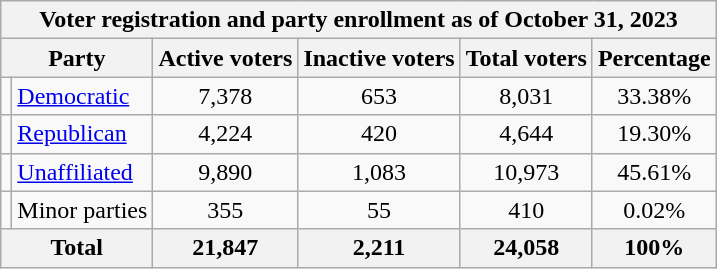<table class=wikitable>
<tr>
<th colspan = 6>Voter registration and party enrollment as of October 31, 2023</th>
</tr>
<tr>
<th colspan = 2>Party</th>
<th>Active voters</th>
<th>Inactive voters</th>
<th>Total voters</th>
<th>Percentage</th>
</tr>
<tr>
<td></td>
<td><a href='#'>Democratic</a></td>
<td align = center>7,378</td>
<td align = center>653</td>
<td align = center>8,031</td>
<td align = center>33.38%</td>
</tr>
<tr>
<td></td>
<td><a href='#'>Republican</a></td>
<td align = center>4,224</td>
<td align = center>420</td>
<td align = center>4,644</td>
<td align = center>19.30%</td>
</tr>
<tr>
<td></td>
<td><a href='#'>Unaffiliated</a></td>
<td align = center>9,890</td>
<td align = center>1,083</td>
<td align = center>10,973</td>
<td align = center>45.61%</td>
</tr>
<tr>
<td></td>
<td>Minor parties</td>
<td align = center>355</td>
<td align = center>55</td>
<td align = center>410</td>
<td align = center>0.02%</td>
</tr>
<tr>
<th colspan = 2>Total</th>
<th align = center>21,847</th>
<th align = center>2,211</th>
<th align = center>24,058</th>
<th align = center>100%</th>
</tr>
</table>
